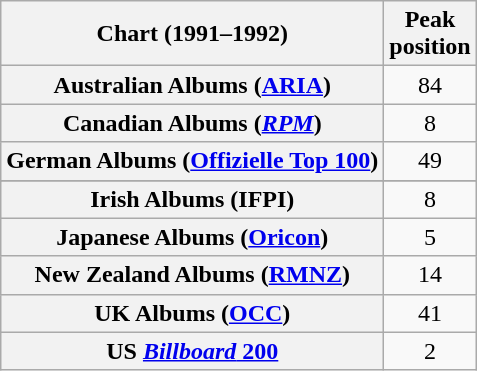<table class="wikitable sortable plainrowheaders" style="text-align:center">
<tr>
<th>Chart (1991–1992)</th>
<th>Peak<br>position</th>
</tr>
<tr>
<th scope="row">Australian Albums (<a href='#'>ARIA</a>)</th>
<td>84</td>
</tr>
<tr>
<th scope="row">Canadian Albums (<em><a href='#'>RPM</a></em>)</th>
<td>8</td>
</tr>
<tr>
<th scope="row">German Albums (<a href='#'>Offizielle Top 100</a>)</th>
<td>49</td>
</tr>
<tr>
</tr>
<tr>
<th scope="row">Irish Albums (IFPI)</th>
<td>8</td>
</tr>
<tr>
<th scope="row">Japanese Albums (<a href='#'>Oricon</a>)</th>
<td>5</td>
</tr>
<tr>
<th scope="row">New Zealand Albums (<a href='#'>RMNZ</a>)</th>
<td>14</td>
</tr>
<tr>
<th scope="row">UK Albums (<a href='#'>OCC</a>)</th>
<td>41</td>
</tr>
<tr>
<th scope="row">US <a href='#'><em>Billboard</em> 200</a></th>
<td>2</td>
</tr>
</table>
